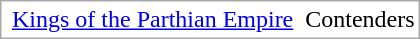<table style="border-spacing: 2px; border: 1px solid darkgray;">
<tr>
<td></td>
<td><a href='#'>Kings of the Parthian Empire</a></td>
<td></td>
<td>Contenders</td>
</tr>
</table>
